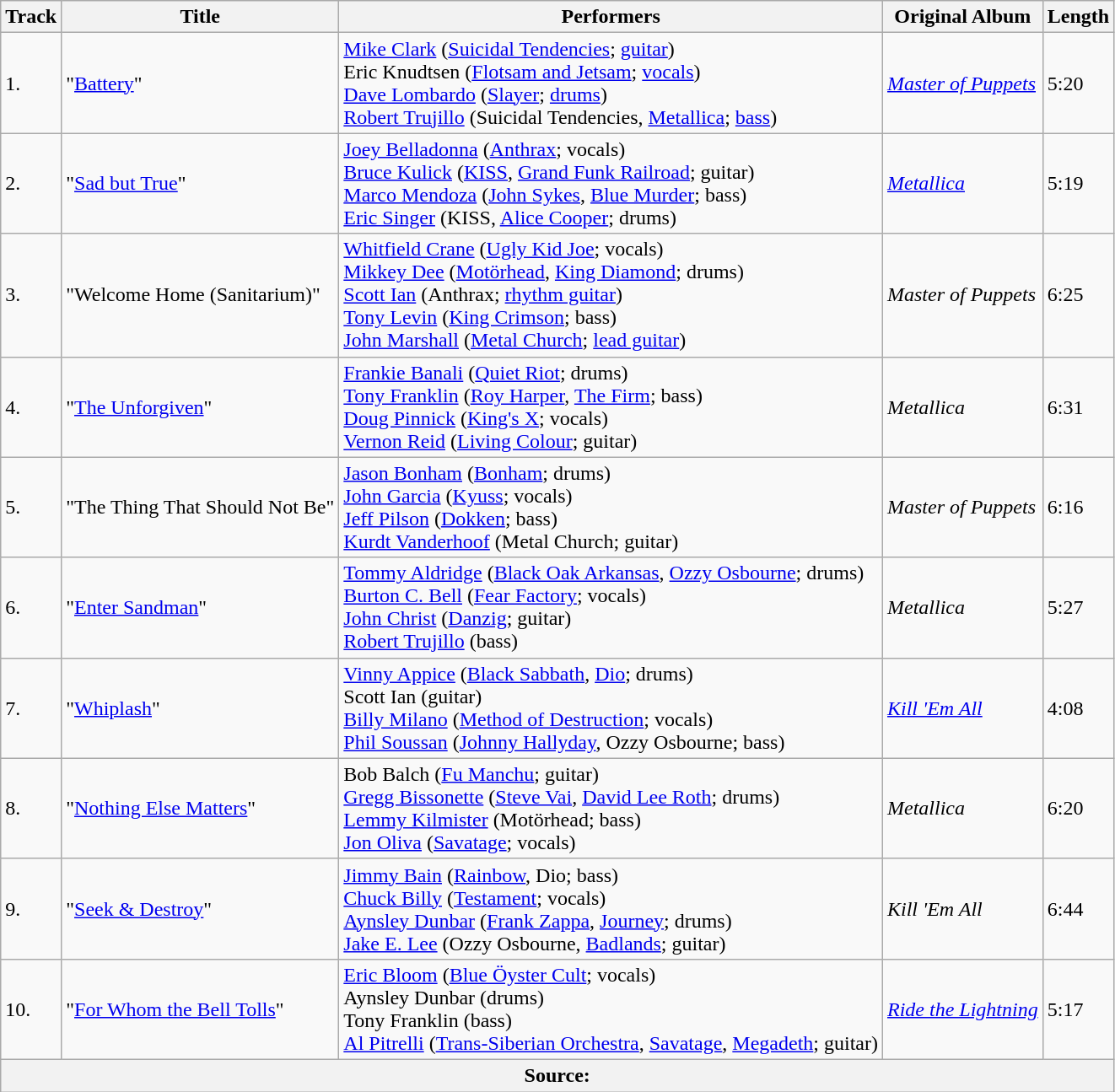<table class="wikitable">
<tr>
<th>Track</th>
<th>Title</th>
<th>Performers</th>
<th>Original Album</th>
<th>Length</th>
</tr>
<tr>
<td>1.</td>
<td>"<a href='#'>Battery</a>"</td>
<td><a href='#'>Mike Clark</a> (<a href='#'>Suicidal Tendencies</a>; <a href='#'>guitar</a>)<br>Eric Knudtsen (<a href='#'>Flotsam and Jetsam</a>; <a href='#'>vocals</a>)<br><a href='#'>Dave Lombardo</a> (<a href='#'>Slayer</a>; <a href='#'>drums</a>)<br><a href='#'>Robert Trujillo</a> (Suicidal Tendencies, <a href='#'>Metallica</a>; <a href='#'>bass</a>)</td>
<td><em><a href='#'>Master of Puppets</a></em></td>
<td>5:20</td>
</tr>
<tr>
<td>2.</td>
<td>"<a href='#'>Sad but True</a>"</td>
<td><a href='#'>Joey Belladonna</a> (<a href='#'>Anthrax</a>; vocals)<br><a href='#'>Bruce Kulick</a> (<a href='#'>KISS</a>, <a href='#'>Grand Funk Railroad</a>; guitar)<br><a href='#'>Marco Mendoza</a> (<a href='#'>John Sykes</a>, <a href='#'>Blue Murder</a>; bass)<br><a href='#'>Eric Singer</a> (KISS, <a href='#'>Alice Cooper</a>; drums)</td>
<td><em><a href='#'>Metallica</a></em></td>
<td>5:19</td>
</tr>
<tr>
<td>3.</td>
<td>"Welcome Home (Sanitarium)"</td>
<td><a href='#'>Whitfield Crane</a> (<a href='#'>Ugly Kid Joe</a>; vocals)<br><a href='#'>Mikkey Dee</a> (<a href='#'>Motörhead</a>, <a href='#'>King Diamond</a>; drums)<br><a href='#'>Scott Ian</a> (Anthrax; <a href='#'>rhythm guitar</a>)<br><a href='#'>Tony Levin</a> (<a href='#'>King Crimson</a>; bass)<br><a href='#'>John Marshall</a> (<a href='#'>Metal Church</a>; <a href='#'>lead guitar</a>)</td>
<td><em>Master of Puppets</em></td>
<td>6:25</td>
</tr>
<tr>
<td>4.</td>
<td>"<a href='#'>The Unforgiven</a>"</td>
<td><a href='#'>Frankie Banali</a> (<a href='#'>Quiet Riot</a>; drums)<br><a href='#'>Tony Franklin</a> (<a href='#'>Roy Harper</a>, <a href='#'>The Firm</a>; bass)<br><a href='#'>Doug Pinnick</a> (<a href='#'>King's X</a>; vocals)<br><a href='#'>Vernon Reid</a> (<a href='#'>Living Colour</a>; guitar)</td>
<td><em>Metallica</em></td>
<td>6:31</td>
</tr>
<tr>
<td>5.</td>
<td>"The Thing That Should Not Be"</td>
<td><a href='#'>Jason Bonham</a> (<a href='#'>Bonham</a>; drums)<br><a href='#'>John Garcia</a> (<a href='#'>Kyuss</a>; vocals)<br><a href='#'>Jeff Pilson</a> (<a href='#'>Dokken</a>; bass)<br><a href='#'>Kurdt Vanderhoof</a> (Metal Church; guitar)</td>
<td><em>Master of Puppets</em></td>
<td>6:16</td>
</tr>
<tr>
<td>6.</td>
<td>"<a href='#'>Enter Sandman</a>"</td>
<td><a href='#'>Tommy Aldridge</a> (<a href='#'>Black Oak Arkansas</a>, <a href='#'>Ozzy Osbourne</a>; drums)<br><a href='#'>Burton C. Bell</a> (<a href='#'>Fear Factory</a>; vocals)<br><a href='#'>John Christ</a> (<a href='#'>Danzig</a>; guitar)<br><a href='#'>Robert Trujillo</a> (bass)</td>
<td><em>Metallica</em></td>
<td>5:27</td>
</tr>
<tr>
<td>7.</td>
<td>"<a href='#'>Whiplash</a>"</td>
<td><a href='#'>Vinny Appice</a> (<a href='#'>Black Sabbath</a>, <a href='#'>Dio</a>; drums)<br>Scott Ian (guitar)<br><a href='#'>Billy Milano</a> (<a href='#'>Method of Destruction</a>; vocals)<br><a href='#'>Phil Soussan</a> (<a href='#'>Johnny Hallyday</a>, Ozzy Osbourne; bass)</td>
<td><em><a href='#'>Kill 'Em All</a></em></td>
<td>4:08</td>
</tr>
<tr>
<td>8.</td>
<td>"<a href='#'>Nothing Else Matters</a>"</td>
<td>Bob Balch (<a href='#'>Fu Manchu</a>; guitar)<br><a href='#'>Gregg Bissonette</a> (<a href='#'>Steve Vai</a>, <a href='#'>David Lee Roth</a>; drums)<br><a href='#'>Lemmy Kilmister</a> (Motörhead; bass)<br><a href='#'>Jon Oliva</a> (<a href='#'>Savatage</a>; vocals)</td>
<td><em>Metallica</em></td>
<td>6:20</td>
</tr>
<tr>
<td>9.</td>
<td>"<a href='#'>Seek & Destroy</a>"</td>
<td><a href='#'>Jimmy Bain</a> (<a href='#'>Rainbow</a>, Dio; bass)<br><a href='#'>Chuck Billy</a> (<a href='#'>Testament</a>; vocals)<br><a href='#'>Aynsley Dunbar</a> (<a href='#'>Frank Zappa</a>, <a href='#'>Journey</a>; drums)<br><a href='#'>Jake E. Lee</a> (Ozzy Osbourne, <a href='#'>Badlands</a>; guitar)</td>
<td><em>Kill 'Em All</em></td>
<td>6:44</td>
</tr>
<tr>
<td>10.</td>
<td>"<a href='#'>For Whom the Bell Tolls</a>"</td>
<td><a href='#'>Eric Bloom</a> (<a href='#'>Blue Öyster Cult</a>; vocals)<br>Aynsley Dunbar (drums)<br>Tony Franklin (bass)<br><a href='#'>Al Pitrelli</a> (<a href='#'>Trans-Siberian Orchestra</a>, <a href='#'>Savatage</a>, <a href='#'>Megadeth</a>; guitar)</td>
<td><em><a href='#'>Ride the Lightning</a></em></td>
<td>5:17</td>
</tr>
<tr>
<th colspan=5>Source:</th>
</tr>
</table>
